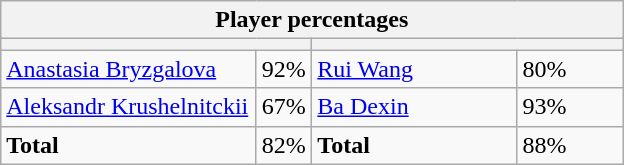<table class="wikitable">
<tr>
<th colspan=4 width=400>Player percentages</th>
</tr>
<tr>
<th colspan=2 width=200 style="white-space:nowrap;"></th>
<th colspan=2 width=200 style="white-space:nowrap;"></th>
</tr>
<tr>
<td><a href='#'>Anastasia Bryzgalova</a></td>
<td>92%</td>
<td><a href='#'>Rui Wang</a></td>
<td>80%</td>
</tr>
<tr>
<td><a href='#'>Aleksandr Krushelnitckii</a></td>
<td>67%</td>
<td><a href='#'>Ba Dexin</a></td>
<td>93%</td>
</tr>
<tr>
<td><strong>Total</strong></td>
<td>82%</td>
<td><strong>Total</strong></td>
<td>88%</td>
</tr>
</table>
